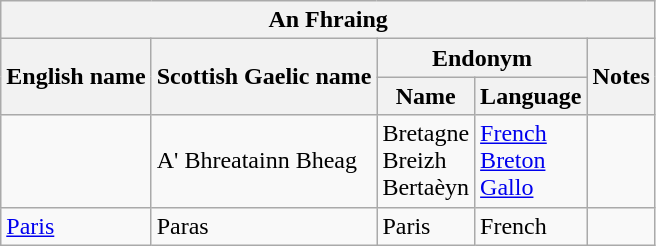<table class="wikitable sortable">
<tr>
<th colspan="5"> An Fhraing</th>
</tr>
<tr>
<th rowspan="2">English name</th>
<th rowspan="2">Scottish Gaelic name</th>
<th colspan="2">Endonym</th>
<th rowspan="2">Notes</th>
</tr>
<tr>
<th>Name</th>
<th>Language</th>
</tr>
<tr>
<td></td>
<td>A' Bhreatainn Bheag</td>
<td>Bretagne<br>Breizh<br>Bertaèyn</td>
<td><a href='#'>French</a><br><a href='#'>Breton</a><br><a href='#'>Gallo</a></td>
<td></td>
</tr>
<tr>
<td><a href='#'>Paris</a></td>
<td>Paras</td>
<td>Paris</td>
<td>French</td>
<td></td>
</tr>
</table>
